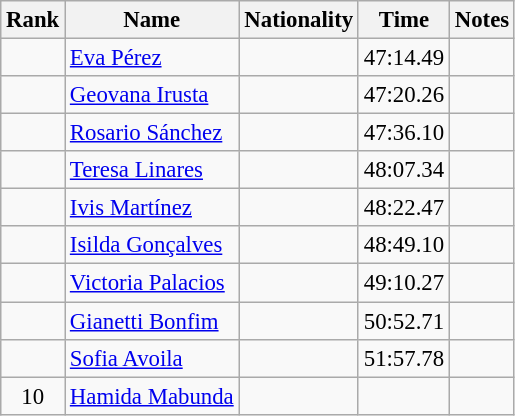<table class="wikitable sortable" style="text-align:center;font-size:95%">
<tr>
<th>Rank</th>
<th>Name</th>
<th>Nationality</th>
<th>Time</th>
<th>Notes</th>
</tr>
<tr>
<td></td>
<td align=left><a href='#'>Eva Pérez</a></td>
<td align=left></td>
<td>47:14.49</td>
<td></td>
</tr>
<tr>
<td></td>
<td align=left><a href='#'>Geovana Irusta</a></td>
<td align=left></td>
<td>47:20.26</td>
<td></td>
</tr>
<tr>
<td></td>
<td align=left><a href='#'>Rosario Sánchez</a></td>
<td align=left></td>
<td>47:36.10</td>
<td></td>
</tr>
<tr>
<td></td>
<td align=left><a href='#'>Teresa Linares</a></td>
<td align=left></td>
<td>48:07.34</td>
<td></td>
</tr>
<tr>
<td></td>
<td align=left><a href='#'>Ivis Martínez</a></td>
<td align=left></td>
<td>48:22.47</td>
<td></td>
</tr>
<tr>
<td></td>
<td align=left><a href='#'>Isilda Gonçalves</a></td>
<td align=left></td>
<td>48:49.10</td>
<td></td>
</tr>
<tr>
<td></td>
<td align=left><a href='#'>Victoria Palacios</a></td>
<td align=left></td>
<td>49:10.27</td>
<td></td>
</tr>
<tr>
<td></td>
<td align=left><a href='#'>Gianetti Bonfim</a></td>
<td align=left></td>
<td>50:52.71</td>
<td></td>
</tr>
<tr>
<td></td>
<td align=left><a href='#'>Sofia Avoila</a></td>
<td align=left></td>
<td>51:57.78</td>
<td></td>
</tr>
<tr>
<td>10</td>
<td align=left><a href='#'>Hamida Mabunda</a></td>
<td align=left></td>
<td></td>
<td></td>
</tr>
</table>
